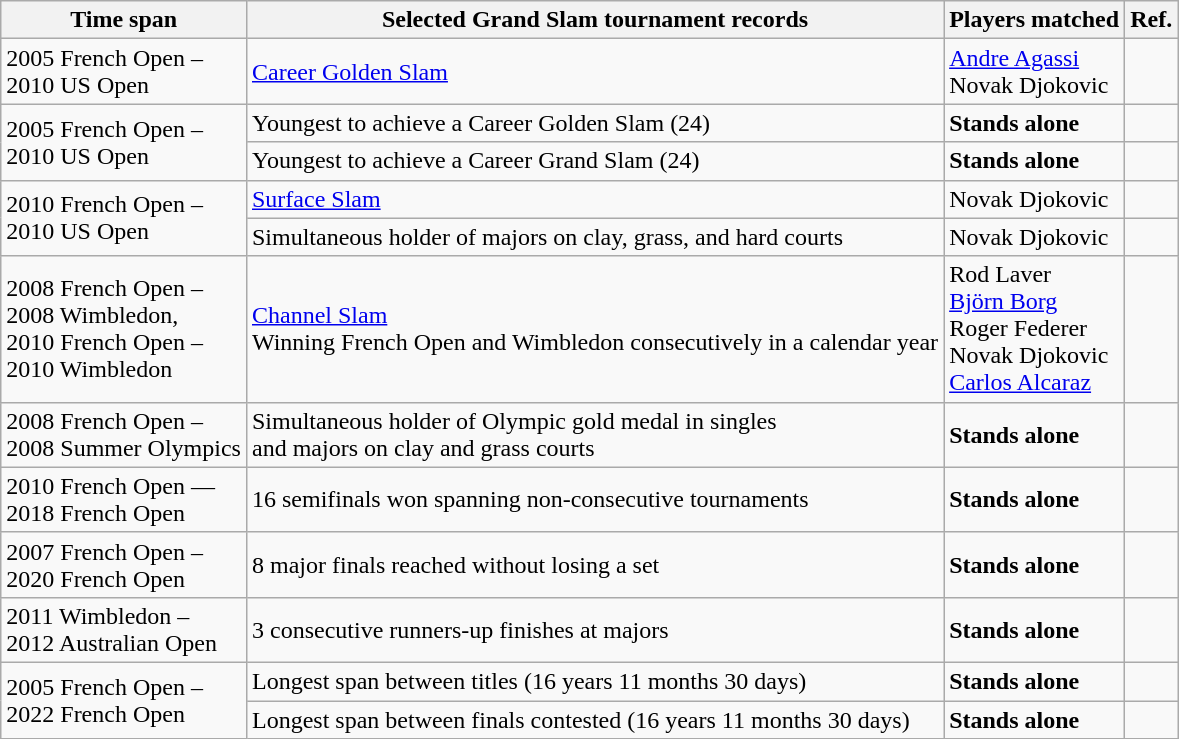<table class="wikitable collapsible collapsed" style=text-align:left>
<tr>
<th>Time span</th>
<th>Selected Grand Slam tournament records</th>
<th>Players matched</th>
<th>Ref.</th>
</tr>
<tr>
<td>2005 French Open –<br>2010 US Open</td>
<td><a href='#'>Career Golden Slam</a></td>
<td><a href='#'>Andre Agassi</a><br>Novak Djokovic</td>
<td></td>
</tr>
<tr>
<td rowspan="2">2005 French Open –<br>2010 US Open</td>
<td>Youngest to achieve a Career Golden Slam (24)</td>
<td><strong>Stands alone</strong></td>
<td></td>
</tr>
<tr>
<td>Youngest to achieve a Career Grand Slam (24)</td>
<td><strong>Stands alone</strong></td>
<td></td>
</tr>
<tr>
<td rowspan="2">2010 French Open –<br>2010 US Open</td>
<td><a href='#'>Surface Slam</a></td>
<td>Novak Djokovic</td>
<td></td>
</tr>
<tr>
<td>Simultaneous holder of majors on clay, grass, and hard courts</td>
<td>Novak Djokovic</td>
<td></td>
</tr>
<tr>
<td>2008 French Open –<br> 2008 Wimbledon, <br> 2010 French Open –<br> 2010 Wimbledon</td>
<td><a href='#'>Channel Slam</a> <br> Winning French Open and Wimbledon consecutively in a calendar year</td>
<td>Rod Laver<br><a href='#'>Björn Borg</a><br>Roger Federer<br>Novak Djokovic<br><a href='#'>Carlos Alcaraz</a></td>
<td></td>
</tr>
<tr>
<td>2008 French Open –<br>2008 Summer Olympics</td>
<td>Simultaneous holder of Olympic gold medal in singles<br> and majors on clay and grass courts</td>
<td><strong>Stands alone</strong></td>
<td></td>
</tr>
<tr>
<td>2010 French Open —<br> 2018 French Open</td>
<td>16 semifinals won spanning non-consecutive tournaments</td>
<td><strong>Stands alone</strong></td>
<td></td>
</tr>
<tr>
<td>2007 French Open –<br>2020 French Open</td>
<td>8 major finals reached without losing a set</td>
<td><strong>Stands alone</strong></td>
<td></td>
</tr>
<tr>
<td>2011 Wimbledon –<br>2012 Australian Open</td>
<td>3 consecutive runners-up finishes at majors</td>
<td><strong>Stands alone</strong></td>
<td></td>
</tr>
<tr>
<td rowspan="2">2005 French Open –<br>2022 French Open</td>
<td>Longest span between titles (16 years 11 months 30 days)</td>
<td><strong>Stands alone</strong></td>
<td></td>
</tr>
<tr>
<td>Longest span between finals contested (16 years 11 months 30 days)</td>
<td><strong>Stands alone</strong></td>
<td></td>
</tr>
</table>
